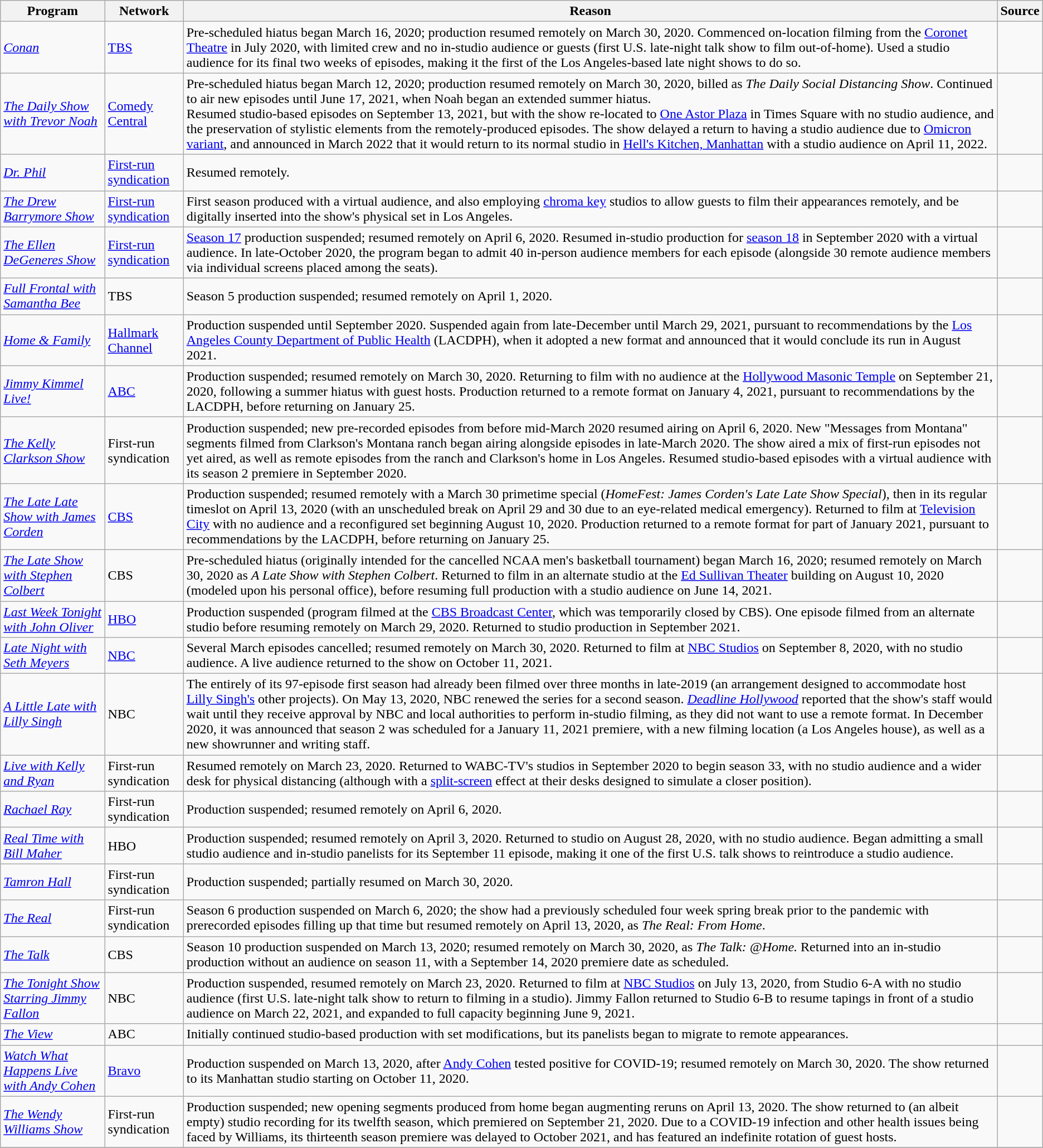<table class="wikitable sortable">
<tr>
<th>Program</th>
<th>Network</th>
<th>Reason</th>
<th>Source</th>
</tr>
<tr>
<td><em><a href='#'>Conan</a></em></td>
<td><a href='#'>TBS</a></td>
<td>Pre-scheduled hiatus began March 16, 2020; production resumed remotely on March 30, 2020. Commenced on-location filming from the <a href='#'>Coronet Theatre</a> in July 2020, with limited crew and no in-studio audience or guests (first U.S. late-night talk show to film out-of-home). Used a studio audience for its final two weeks of episodes, making it the first of the Los Angeles-based late night shows to do so.</td>
<td></td>
</tr>
<tr>
<td><em><a href='#'>The Daily Show with Trevor Noah</a></em></td>
<td><a href='#'>Comedy Central</a></td>
<td>Pre-scheduled hiatus began March 12, 2020; production resumed remotely on March 30, 2020, billed as <em>The Daily Social Distancing Show</em>. Continued to air new episodes until June 17, 2021, when Noah began an extended summer hiatus.<br>Resumed studio-based episodes on September 13, 2021, but with the show re-located to <a href='#'>One Astor Plaza</a> in Times Square with no studio audience, and the preservation of stylistic elements from the remotely-produced episodes. The show delayed a return to having a studio audience due to <a href='#'>Omicron variant</a>, and announced in March 2022 that it would return to its normal studio in <a href='#'>Hell's Kitchen, Manhattan</a> with a studio audience on April 11, 2022.</td>
<td></td>
</tr>
<tr>
<td><em><a href='#'>Dr. Phil</a></em></td>
<td><a href='#'>First-run syndication</a></td>
<td>Resumed remotely.</td>
<td></td>
</tr>
<tr>
<td><em><a href='#'>The Drew Barrymore Show</a></em></td>
<td><a href='#'>First-run syndication</a></td>
<td>First season produced with a virtual audience, and also employing <a href='#'>chroma key</a> studios to allow guests to film their appearances remotely, and be digitally inserted into the show's physical set in Los Angeles.</td>
<td></td>
</tr>
<tr>
<td><em><a href='#'>The Ellen DeGeneres Show</a></em></td>
<td><a href='#'>First-run syndication</a></td>
<td><a href='#'>Season 17</a> production suspended; resumed remotely on April 6, 2020. Resumed in-studio production for <a href='#'>season 18</a> in September 2020 with a virtual audience. In late-October 2020, the program began to admit 40 in-person audience members for each episode (alongside 30 remote audience members via individual screens placed among the seats).</td>
<td></td>
</tr>
<tr>
<td><em><a href='#'>Full Frontal with Samantha Bee</a></em></td>
<td>TBS</td>
<td>Season 5 production suspended; resumed remotely on April 1, 2020.</td>
<td></td>
</tr>
<tr>
<td><em><a href='#'>Home & Family</a></em></td>
<td><a href='#'>Hallmark Channel</a></td>
<td>Production suspended until September 2020. Suspended again from late-December until March 29, 2021, pursuant to recommendations by the <a href='#'>Los Angeles County Department of Public Health</a> (LACDPH), when it adopted a new format and announced that it would conclude its run in August 2021.</td>
<td></td>
</tr>
<tr>
<td><em><a href='#'>Jimmy Kimmel Live!</a></em></td>
<td><a href='#'>ABC</a></td>
<td>Production suspended; resumed remotely on March 30, 2020. Returning to film with no audience at the <a href='#'>Hollywood Masonic Temple</a> on September 21, 2020, following a summer hiatus with guest hosts. Production returned to a remote format on January 4, 2021,  pursuant to recommendations by the LACDPH, before returning on January 25.</td>
<td></td>
</tr>
<tr>
<td><em><a href='#'>The Kelly Clarkson Show</a></em></td>
<td>First-run syndication</td>
<td>Production suspended; new pre-recorded episodes from before mid-March 2020 resumed airing on April 6, 2020. New "Messages from Montana" segments filmed from Clarkson's Montana ranch began airing alongside episodes in late-March 2020. The show aired a mix of first-run episodes not yet aired, as well as remote episodes from the ranch and Clarkson's home in Los Angeles. Resumed studio-based episodes with a virtual audience with its season 2 premiere in September 2020.</td>
<td></td>
</tr>
<tr>
<td><em><a href='#'>The Late Late Show with James Corden</a></em></td>
<td><a href='#'>CBS</a></td>
<td>Production suspended; resumed remotely with a March 30 primetime special (<em>HomeFest: James Corden's Late Late Show Special</em>), then in its regular timeslot on April 13, 2020 (with an unscheduled break on April 29 and 30 due to an eye-related medical emergency). Returned to film at <a href='#'>Television City</a> with no audience and a reconfigured set beginning August 10, 2020. Production returned to a remote format for part of January 2021, pursuant to recommendations by the LACDPH, before returning on January 25.</td>
<td></td>
</tr>
<tr>
<td><em><a href='#'>The Late Show with Stephen Colbert</a></em></td>
<td>CBS</td>
<td>Pre-scheduled hiatus (originally intended for the cancelled NCAA men's basketball tournament) began March 16, 2020; resumed remotely on March 30, 2020 as <em>A Late Show with Stephen Colbert</em>. Returned to film in an alternate studio at the <a href='#'>Ed Sullivan Theater</a> building on August 10, 2020 (modeled upon his personal office), before resuming full production with a studio audience on June 14, 2021.</td>
<td></td>
</tr>
<tr>
<td><em><a href='#'>Last Week Tonight with John Oliver</a></em></td>
<td><a href='#'>HBO</a></td>
<td>Production suspended (program filmed at the <a href='#'>CBS Broadcast Center</a>, which was temporarily closed by CBS). One episode filmed from an alternate studio before resuming remotely on March 29, 2020. Returned to studio production in September 2021.</td>
<td></td>
</tr>
<tr>
<td><em><a href='#'>Late Night with Seth Meyers</a></em></td>
<td><a href='#'>NBC</a></td>
<td>Several March episodes cancelled; resumed remotely on March 30, 2020. Returned to film at <a href='#'>NBC Studios</a> on September 8, 2020, with no studio audience. A live audience returned to the show on October 11, 2021.</td>
<td></td>
</tr>
<tr>
<td><em><a href='#'>A Little Late with Lilly Singh</a></em></td>
<td>NBC</td>
<td>The entirely of its 97-episode first season had already been filmed over three months in late-2019 (an arrangement designed to accommodate host <a href='#'>Lilly Singh's</a> other projects). On May 13, 2020, NBC renewed the series for a second season. <em><a href='#'>Deadline Hollywood</a></em> reported that the show's staff would wait until they receive approval by NBC and local authorities to perform in-studio filming, as they did not want to use a remote format. In December 2020, it was announced that season 2 was scheduled for a January 11, 2021 premiere, with a new filming location (a Los Angeles house), as well as a new showrunner and writing staff.</td>
<td></td>
</tr>
<tr>
<td><em><a href='#'>Live with Kelly and Ryan</a></em></td>
<td>First-run syndication</td>
<td>Resumed remotely on March 23, 2020. Returned to WABC-TV's studios in September 2020 to begin season 33, with no studio audience and a wider desk for physical distancing (although with a <a href='#'>split-screen</a> effect at their desks designed to simulate a closer position).</td>
<td></td>
</tr>
<tr>
<td><em><a href='#'>Rachael Ray</a></em></td>
<td>First-run syndication</td>
<td>Production suspended; resumed remotely on April 6, 2020.</td>
<td></td>
</tr>
<tr>
<td><em><a href='#'>Real Time with Bill Maher</a></em></td>
<td>HBO</td>
<td>Production suspended; resumed remotely on April 3, 2020. Returned to studio on August 28, 2020, with no studio audience. Began admitting a small studio audience and in-studio panelists for its September 11 episode, making it one of the first U.S. talk shows to reintroduce a studio audience.</td>
<td></td>
</tr>
<tr>
<td><em><a href='#'>Tamron Hall</a></em></td>
<td>First-run syndication</td>
<td>Production suspended; partially resumed on March 30, 2020.</td>
<td></td>
</tr>
<tr>
<td><a href='#'><em>The Real</em></a></td>
<td>First-run syndication</td>
<td>Season 6 production suspended on March 6, 2020; the show had a previously scheduled four week spring break prior to the pandemic with prerecorded episodes filling up that time but resumed remotely on April 13, 2020, as <em>The Real: From Home</em>.</td>
<td></td>
</tr>
<tr>
<td><a href='#'><em>The Talk</em></a></td>
<td>CBS</td>
<td>Season 10 production suspended on March 13, 2020; resumed remotely on March 30, 2020, as <em>The Talk: @Home.</em> Returned into an in-studio production without an audience on season 11, with a September 14, 2020 premiere date as scheduled.</td>
<td></td>
</tr>
<tr>
<td><em><a href='#'>The Tonight Show Starring Jimmy Fallon</a></em></td>
<td>NBC</td>
<td>Production suspended, resumed remotely on March 23, 2020. Returned to film at <a href='#'>NBC Studios</a> on July 13, 2020, from Studio 6-A with no studio audience (first U.S. late-night talk show to return to filming in a studio). Jimmy Fallon returned to Studio 6-B to resume tapings in front of a studio audience on March 22, 2021, and expanded to full capacity beginning June 9, 2021.</td>
<td></td>
</tr>
<tr>
<td><em><a href='#'>The View</a></em></td>
<td>ABC</td>
<td>Initially continued studio-based production with set modifications, but its panelists began to migrate to remote appearances.</td>
<td></td>
</tr>
<tr>
<td><em><a href='#'>Watch What Happens Live with Andy Cohen</a></em></td>
<td><a href='#'>Bravo</a></td>
<td>Production suspended on March 13, 2020, after <a href='#'>Andy Cohen</a> tested positive for COVID-19; resumed remotely on March 30, 2020. The show returned to its Manhattan studio starting on October 11, 2020.</td>
<td></td>
</tr>
<tr>
<td><em><a href='#'>The Wendy Williams Show</a></em></td>
<td>First-run syndication</td>
<td>Production suspended; new opening segments produced from home began augmenting reruns on April 13, 2020. The show returned to (an albeit empty) studio recording for its twelfth season, which premiered on September 21, 2020. Due to a COVID-19 infection and other health issues being faced by Williams, its thirteenth season premiere was delayed to October 2021, and has featured an indefinite rotation of guest hosts.</td>
<td></td>
</tr>
<tr>
</tr>
</table>
